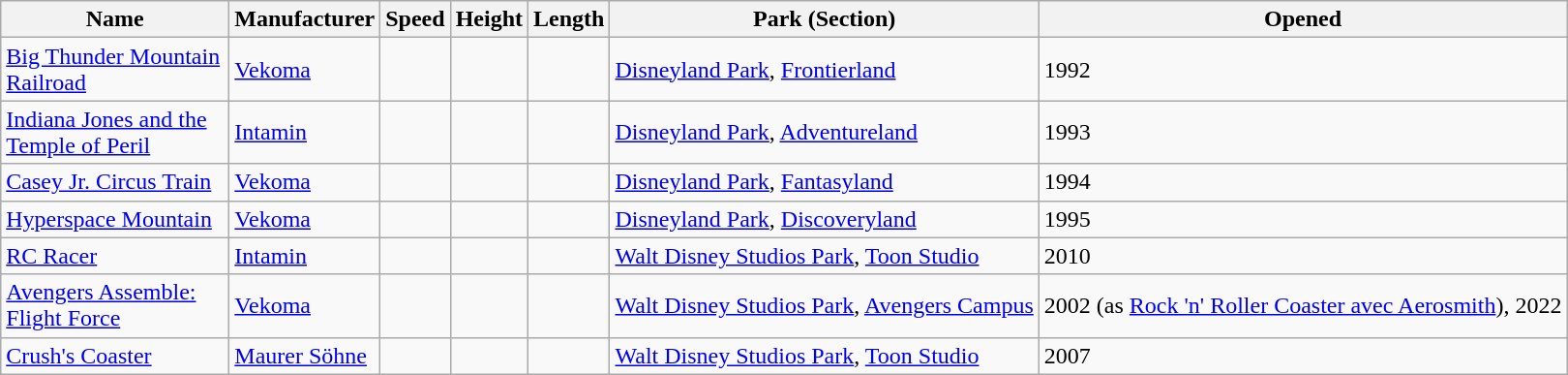<table class="sortable wikitable">
<tr>
<th style="width: 150px;" scope="col">Name</th>
<th scope="col">Manufacturer</th>
<th scope="col">Speed</th>
<th scope="col">Height</th>
<th scope="col">Length</th>
<th scope="col">Park (Section)</th>
<th scope="col">Opened</th>
</tr>
<tr>
<td><a href='#'>Big Thunder Mountain Railroad</a></td>
<td><a href='#'>Vekoma</a></td>
<td></td>
<td></td>
<td></td>
<td><a href='#'>Disneyland Park</a>, <a href='#'>Frontierland</a></td>
<td>1992</td>
</tr>
<tr>
<td><a href='#'>Indiana Jones and the Temple of Peril</a></td>
<td><a href='#'>Intamin</a></td>
<td></td>
<td></td>
<td></td>
<td><a href='#'>Disneyland Park</a>, <a href='#'>Adventureland</a></td>
<td>1993</td>
</tr>
<tr>
<td><a href='#'>Casey Jr. Circus Train</a></td>
<td><a href='#'>Vekoma</a></td>
<td></td>
<td></td>
<td></td>
<td><a href='#'>Disneyland Park</a>, <a href='#'>Fantasyland</a></td>
<td>1994</td>
</tr>
<tr>
<td><a href='#'>Hyperspace Mountain</a></td>
<td><a href='#'>Vekoma</a></td>
<td></td>
<td></td>
<td></td>
<td><a href='#'>Disneyland Park</a>, <a href='#'>Discoveryland</a></td>
<td>1995</td>
</tr>
<tr>
<td><a href='#'>RC Racer</a></td>
<td><a href='#'>Intamin</a></td>
<td></td>
<td></td>
<td></td>
<td><a href='#'>Walt Disney Studios Park</a>, <a href='#'>Toon Studio</a></td>
<td>2010</td>
</tr>
<tr>
<td><a href='#'>Avengers Assemble: Flight Force</a></td>
<td><a href='#'>Vekoma</a></td>
<td></td>
<td></td>
<td></td>
<td><a href='#'>Walt Disney Studios Park</a>, <a href='#'>Avengers Campus</a></td>
<td>2002 (as <a href='#'>Rock 'n' Roller Coaster avec Aerosmith</a>), 2022</td>
</tr>
<tr>
<td><a href='#'>Crush's Coaster</a></td>
<td><a href='#'>Maurer Söhne</a></td>
<td></td>
<td></td>
<td></td>
<td><a href='#'>Walt Disney Studios Park</a>, <a href='#'>Toon Studio</a></td>
<td>2007</td>
</tr>
</table>
